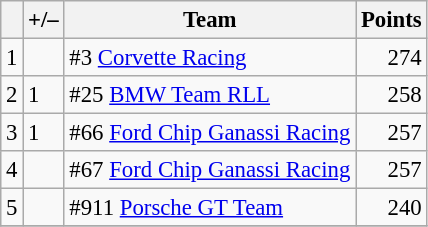<table class="wikitable" style="font-size: 95%;">
<tr>
<th scope="col"></th>
<th scope="col">+/–</th>
<th scope="col">Team</th>
<th scope="col">Points</th>
</tr>
<tr>
<td align=center>1</td>
<td align="left"></td>
<td> #3 <a href='#'>Corvette Racing</a></td>
<td align=right>274</td>
</tr>
<tr>
<td align=center>2</td>
<td align="left"> 1</td>
<td>  #25 <a href='#'>BMW Team RLL</a></td>
<td align=right>258</td>
</tr>
<tr>
<td align=center>3</td>
<td align="left"> 1</td>
<td> #66 <a href='#'>Ford Chip Ganassi Racing</a></td>
<td align=right>257</td>
</tr>
<tr>
<td align=center>4</td>
<td align="left"></td>
<td> #67 <a href='#'>Ford Chip Ganassi Racing</a></td>
<td align=right>257</td>
</tr>
<tr>
<td align=center>5</td>
<td align="left"></td>
<td> #911 <a href='#'>Porsche GT Team</a></td>
<td align=right>240</td>
</tr>
<tr>
</tr>
</table>
